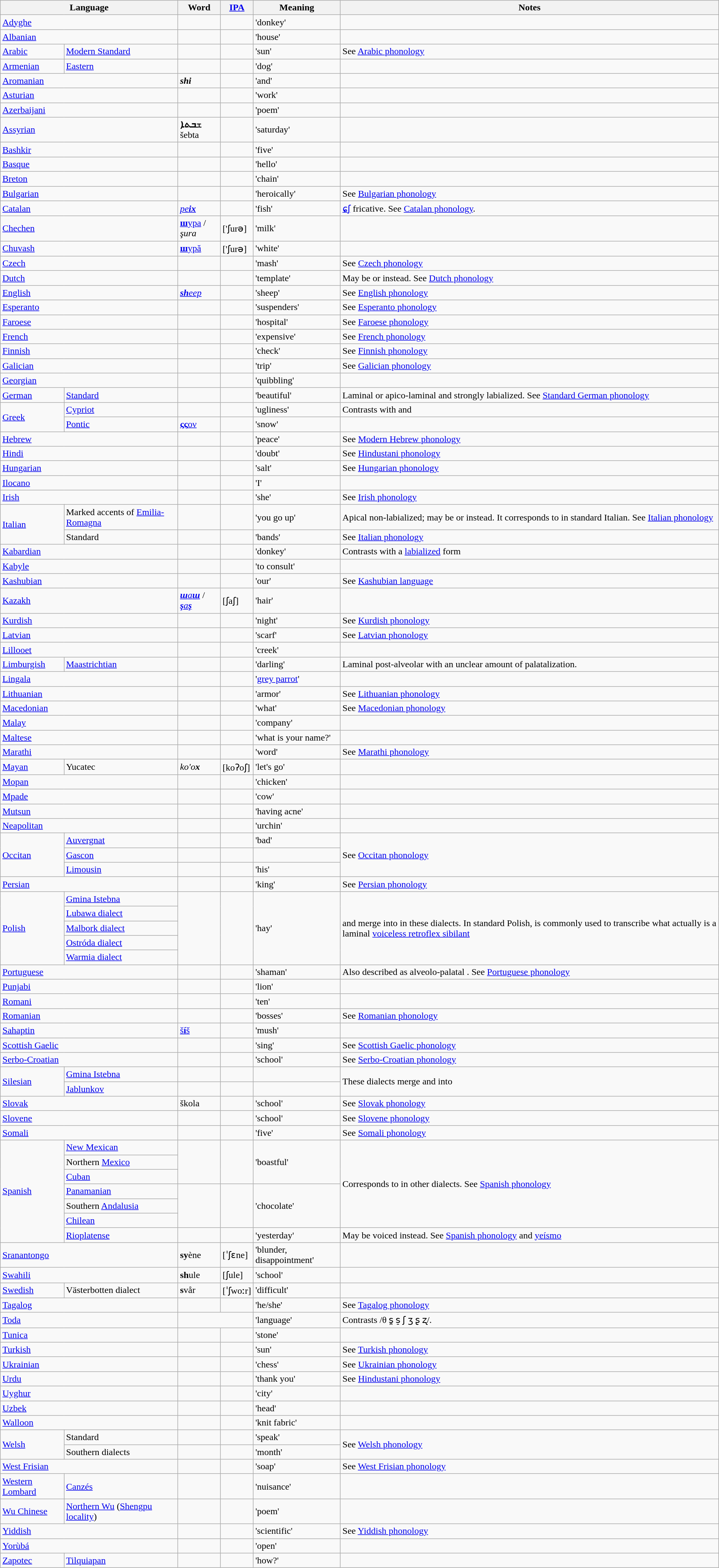<table class="wikitable">
<tr>
<th colspan=2>Language</th>
<th>Word</th>
<th><a href='#'>IPA</a></th>
<th>Meaning</th>
<th>Notes</th>
</tr>
<tr>
<td colspan=2><a href='#'>Adyghe</a></td>
<td></td>
<td></td>
<td>'donkey'</td>
<td></td>
</tr>
<tr>
<td colspan=2><a href='#'>Albanian</a></td>
<td></td>
<td></td>
<td>'house'</td>
<td></td>
</tr>
<tr>
<td><a href='#'>Arabic</a></td>
<td><a href='#'>Modern Standard</a></td>
<td></td>
<td></td>
<td>'sun'</td>
<td>See <a href='#'>Arabic phonology</a></td>
</tr>
<tr>
<td><a href='#'>Armenian</a></td>
<td><a href='#'>Eastern</a></td>
<td></td>
<td></td>
<td>'dog'</td>
<td></td>
</tr>
<tr>
<td colspan="2"><a href='#'>Aromanian</a></td>
<td><strong><em>sh<strong>i<em></td>
<td></td>
<td>'and'</td>
<td></td>
</tr>
<tr>
<td colspan=2><a href='#'>Asturian</a></td>
<td></td>
<td></td>
<td>'work'</td>
<td></td>
</tr>
<tr>
<td colspan=2><a href='#'>Azerbaijani</a></td>
<td></td>
<td></td>
<td>'poem'</td>
<td></td>
</tr>
<tr>
<td colspan=2><a href='#'>Assyrian</a></td>
<td></strong>ܫ<strong>ܒܬܐ </em></strong>š</strong>ebta</em></td>
<td></td>
<td>'saturday'</td>
<td></td>
</tr>
<tr>
<td colspan="2"><a href='#'>Bashkir</a></td>
<td><em></em></td>
<td></td>
<td>'five'</td>
<td></td>
</tr>
<tr>
<td colspan=2><a href='#'>Basque</a></td>
<td></td>
<td></td>
<td>'hello'</td>
<td></td>
</tr>
<tr>
<td colspan=2><a href='#'>Breton</a></td>
<td></td>
<td></td>
<td>'chain'</td>
<td></td>
</tr>
<tr>
<td colspan=2><a href='#'>Bulgarian</a></td>
<td></td>
<td></td>
<td>'heroically'</td>
<td>See <a href='#'>Bulgarian phonology</a></td>
</tr>
<tr>
<td colspan="2"><a href='#'>Catalan</a></td>
<td><em><a href='#'>pe<strong>ix</strong></a></em></td>
<td></td>
<td>'fish'</td>
<td><a href='#'>ɕ</a><a href='#'>ʃ</a> fricative. See <a href='#'>Catalan phonology</a>.</td>
</tr>
<tr>
<td colspan="2"><a href='#'>Chechen</a></td>
<td><a href='#'><strong>ш</strong>ура</a> / <em>şura</em></td>
<td>['ʃurə]</td>
<td>'milk'</td>
<td></td>
</tr>
<tr>
<td colspan="2"><a href='#'>Chuvash</a></td>
<td><a href='#'><strong>ш</strong>урă</a></td>
<td>['ʃurə]</td>
<td>'white'</td>
<td></td>
</tr>
<tr>
<td colspan=2><a href='#'>Czech</a></td>
<td></td>
<td></td>
<td>'mash'</td>
<td>See <a href='#'>Czech phonology</a></td>
</tr>
<tr>
<td colspan=2><a href='#'>Dutch</a></td>
<td></td>
<td></td>
<td>'template'</td>
<td>May be  or  instead. See <a href='#'>Dutch phonology</a></td>
</tr>
<tr>
<td colspan=2><a href='#'>English</a></td>
<td><em><a href='#'><strong>sh</strong>eep</a></em></td>
<td></td>
<td>'sheep'</td>
<td>See <a href='#'>English phonology</a></td>
</tr>
<tr>
<td colspan=2><a href='#'>Esperanto</a></td>
<td></td>
<td></td>
<td>'suspenders'</td>
<td>See <a href='#'>Esperanto phonology</a></td>
</tr>
<tr>
<td colspan=2><a href='#'>Faroese</a></td>
<td></td>
<td></td>
<td>'hospital'</td>
<td>See <a href='#'>Faroese phonology</a></td>
</tr>
<tr>
<td colspan=2><a href='#'>French</a></td>
<td></td>
<td></td>
<td>'expensive'</td>
<td>See <a href='#'>French phonology</a></td>
</tr>
<tr>
<td colspan=2><a href='#'>Finnish</a></td>
<td></td>
<td></td>
<td>'check'</td>
<td>See <a href='#'>Finnish phonology</a></td>
</tr>
<tr>
<td colspan=2><a href='#'>Galician</a></td>
<td></td>
<td></td>
<td>'trip'</td>
<td>See <a href='#'>Galician phonology</a></td>
</tr>
<tr>
<td colspan=2><a href='#'>Georgian</a></td>
<td></td>
<td></td>
<td>'quibbling'</td>
<td></td>
</tr>
<tr>
<td><a href='#'>German</a></td>
<td><a href='#'>Standard</a></td>
<td></td>
<td></td>
<td>'beautiful'</td>
<td>Laminal or apico-laminal and strongly labialized. See <a href='#'>Standard German phonology</a></td>
</tr>
<tr>
<td rowspan="2"><a href='#'>Greek</a></td>
<td><a href='#'>Cypriot</a></td>
<td></td>
<td></td>
<td>'ugliness'</td>
<td>Contrasts with  and </td>
</tr>
<tr>
<td><a href='#'>Pontic</a></td>
<td><a href='#'><strong>ςς</strong>ον</a></td>
<td></td>
<td>'snow'</td>
<td></td>
</tr>
<tr>
<td colspan=2><a href='#'>Hebrew</a></td>
<td></td>
<td></td>
<td>'peace'</td>
<td>See <a href='#'>Modern Hebrew phonology</a></td>
</tr>
<tr>
<td colspan=2><a href='#'>Hindi</a></td>
<td></td>
<td></td>
<td>'doubt'</td>
<td>See <a href='#'>Hindustani phonology</a></td>
</tr>
<tr>
<td colspan=2><a href='#'>Hungarian</a></td>
<td></td>
<td></td>
<td>'salt'</td>
<td>See <a href='#'>Hungarian phonology</a></td>
</tr>
<tr>
<td colspan=2><a href='#'>Ilocano</a></td>
<td></td>
<td></td>
<td>'I'</td>
<td></td>
</tr>
<tr>
<td colspan=2><a href='#'>Irish</a></td>
<td></td>
<td></td>
<td>'she'</td>
<td>See <a href='#'>Irish phonology</a></td>
</tr>
<tr>
<td rowspan=2><a href='#'>Italian</a></td>
<td>Marked accents of <a href='#'>Emilia-Romagna</a></td>
<td></td>
<td></td>
<td>'you go up'</td>
<td>Apical non-labialized; may be  or  instead. It corresponds to  in standard Italian. See <a href='#'>Italian phonology</a></td>
</tr>
<tr>
<td>Standard</td>
<td></td>
<td></td>
<td>'bands'</td>
<td>See <a href='#'>Italian phonology</a></td>
</tr>
<tr>
<td colspan=2><a href='#'>Kabardian</a></td>
<td></td>
<td></td>
<td>'donkey'</td>
<td>Contrasts with a <a href='#'>labialized</a> form</td>
</tr>
<tr>
<td colspan=2><a href='#'>Kabyle</a></td>
<td></td>
<td></td>
<td>'to consult'</td>
<td></td>
</tr>
<tr>
<td colspan=2><a href='#'>Kashubian</a></td>
<td></td>
<td></td>
<td>'our'</td>
<td>See <a href='#'>Kashubian language</a></td>
</tr>
<tr>
<td colspan="2"><a href='#'>Kazakh</a></td>
<td><em><a href='#'><strong>ш</strong>а<strong>ш</strong></a></em> / <em><a href='#'><strong>ş</strong>a<strong>ş</strong></a></em></td>
<td>[ʃаʃ]</td>
<td>'hair'</td>
<td></td>
</tr>
<tr>
<td colspan=2><a href='#'>Kurdish</a></td>
<td></td>
<td></td>
<td>'night'</td>
<td>See <a href='#'>Kurdish phonology</a></td>
</tr>
<tr>
<td colspan=2><a href='#'>Latvian</a></td>
<td></td>
<td></td>
<td>'scarf'</td>
<td>See <a href='#'>Latvian phonology</a></td>
</tr>
<tr>
<td colspan=2><a href='#'>Lillooet</a></td>
<td></td>
<td></td>
<td>'creek'</td>
<td></td>
</tr>
<tr>
<td><a href='#'>Limburgish</a></td>
<td><a href='#'>Maastrichtian</a></td>
<td></td>
<td></td>
<td>'darling'</td>
<td>Laminal post-alveolar with an unclear amount of palatalization.</td>
</tr>
<tr>
<td colspan=2><a href='#'>Lingala</a></td>
<td></td>
<td></td>
<td>'<a href='#'>grey parrot</a>'</td>
<td></td>
</tr>
<tr>
<td colspan=2><a href='#'>Lithuanian</a></td>
<td></td>
<td></td>
<td>'armor'</td>
<td>See <a href='#'>Lithuanian phonology</a></td>
</tr>
<tr>
<td colspan=2><a href='#'>Macedonian</a></td>
<td></td>
<td></td>
<td>'what'</td>
<td>See <a href='#'>Macedonian phonology</a></td>
</tr>
<tr>
<td colspan=2><a href='#'>Malay</a></td>
<td></td>
<td></td>
<td>'company'</td>
<td></td>
</tr>
<tr>
<td colspan=2><a href='#'>Maltese</a></td>
<td></td>
<td></td>
<td>'what is your name?'</td>
<td></td>
</tr>
<tr>
<td colspan=2><a href='#'>Marathi</a></td>
<td></td>
<td></td>
<td>'word'</td>
<td>See <a href='#'>Marathi phonology</a></td>
</tr>
<tr>
<td><a href='#'>Mayan</a></td>
<td>Yucatec</td>
<td><em>ko'o<strong>x<strong><em></td>
<td>[koʔoʃ]</td>
<td>'let's go'</td>
<td></td>
</tr>
<tr>
<td colspan=2><a href='#'>Mopan</a></td>
<td></td>
<td></td>
<td>'chicken'</td>
<td></td>
</tr>
<tr>
<td colspan=2><a href='#'>Mpade</a></td>
<td></td>
<td></td>
<td>'cow'</td>
<td></td>
</tr>
<tr>
<td colspan=2><a href='#'>Mutsun</a></td>
<td></td>
<td></td>
<td>'having acne'</td>
<td></td>
</tr>
<tr>
<td colspan=2><a href='#'>Neapolitan</a></td>
<td></td>
<td></td>
<td>'urchin'</td>
<td></td>
</tr>
<tr>
<td rowspan=3><a href='#'>Occitan</a></td>
<td><a href='#'>Auvergnat</a></td>
<td></td>
<td></td>
<td>'bad'</td>
<td rowspan=3>See <a href='#'>Occitan phonology</a></td>
</tr>
<tr>
<td><a href='#'>Gascon</a></td>
<td></td>
<td></td>
<td></td>
</tr>
<tr>
<td><a href='#'>Limousin</a></td>
<td></td>
<td></td>
<td>'his'</td>
</tr>
<tr>
<td colspan=2><a href='#'>Persian</a></td>
<td></td>
<td></td>
<td>'king'</td>
<td>See <a href='#'>Persian phonology</a></td>
</tr>
<tr>
<td rowspan=5><a href='#'>Polish</a></td>
<td><a href='#'>Gmina Istebna</a></td>
<td rowspan=5></td>
<td rowspan=5></td>
<td rowspan=5>'hay'</td>
<td rowspan=5> and  merge into  in these dialects. In standard Polish,  is commonly used to transcribe what actually is a laminal <a href='#'>voiceless retroflex sibilant</a></td>
</tr>
<tr>
<td><a href='#'>Lubawa dialect</a></td>
</tr>
<tr>
<td><a href='#'>Malbork dialect</a></td>
</tr>
<tr>
<td><a href='#'>Ostróda dialect</a></td>
</tr>
<tr>
<td><a href='#'>Warmia dialect</a></td>
</tr>
<tr>
<td colspan=2><a href='#'>Portuguese</a></td>
<td></td>
<td></td>
<td>'shaman'</td>
<td>Also described as alveolo-palatal . See <a href='#'>Portuguese phonology</a></td>
</tr>
<tr>
<td colspan=2><a href='#'>Punjabi</a></td>
<td></td>
<td></td>
<td>'lion'</td>
<td></td>
</tr>
<tr>
<td colspan="2"><a href='#'>Romani</a></td>
<td></td>
<td></td>
<td>'ten'</td>
<td></td>
</tr>
<tr>
<td colspan=2><a href='#'>Romanian</a></td>
<td></td>
<td></td>
<td>'bosses'</td>
<td>See <a href='#'>Romanian phonology</a></td>
</tr>
<tr>
<td colspan=2><a href='#'>Sahaptin</a></td>
<td></em><a href='#'></strong>š<strong>í</strong>š<strong></a><em></td>
<td></td>
<td>'mush'</td>
<td></td>
</tr>
<tr>
<td colspan=2><a href='#'>Scottish Gaelic</a></td>
<td></td>
<td></td>
<td>'sing'</td>
<td>See <a href='#'>Scottish Gaelic phonology</a></td>
</tr>
<tr>
<td colspan=2><a href='#'>Serbo-Croatian</a></td>
<td></td>
<td></td>
<td>'school'</td>
<td>See <a href='#'>Serbo-Croatian phonology</a></td>
</tr>
<tr>
<td rowspan=2><a href='#'>Silesian</a></td>
<td><a href='#'>Gmina Istebna</a></td>
<td></td>
<td></td>
<td></td>
<td rowspan=2>These dialects merge  and  into </td>
</tr>
<tr>
<td><a href='#'>Jablunkov</a></td>
<td></td>
<td></td>
<td></td>
</tr>
<tr>
<td colspan="2"><a href='#'>Slovak</a></td>
<td></em></strong>š</strong>kola</em></td>
<td></td>
<td>'school'</td>
<td>See <a href='#'>Slovak phonology</a></td>
</tr>
<tr>
<td colspan=2><a href='#'>Slovene</a></td>
<td></td>
<td></td>
<td>'school'</td>
<td>See <a href='#'>Slovene phonology</a></td>
</tr>
<tr>
<td colspan=2><a href='#'>Somali</a></td>
<td></td>
<td></td>
<td>'five'</td>
<td>See <a href='#'>Somali phonology</a></td>
</tr>
<tr>
<td rowspan="7"><a href='#'>Spanish</a></td>
<td><a href='#'>New Mexican</a></td>
<td rowspan="3"></td>
<td rowspan="3"></td>
<td rowspan="3">'boastful'</td>
<td rowspan="6">Corresponds to  in other dialects. See <a href='#'>Spanish phonology</a></td>
</tr>
<tr>
<td>Northern <a href='#'>Mexico</a></td>
</tr>
<tr>
<td><a href='#'>Cuban</a></td>
</tr>
<tr>
<td><a href='#'>Panamanian</a></td>
<td rowspan=3></td>
<td rowspan=3></td>
<td rowspan=3>'chocolate'</td>
</tr>
<tr>
<td>Southern <a href='#'>Andalusia</a></td>
</tr>
<tr>
<td><a href='#'>Chilean</a></td>
</tr>
<tr>
<td><a href='#'>Rioplatense</a></td>
<td></td>
<td></td>
<td>'yesterday'</td>
<td>May be voiced  instead. See <a href='#'>Spanish phonology</a> and <a href='#'>yeísmo</a></td>
</tr>
<tr>
<td colspan=2><a href='#'>Sranantongo</a></td>
<td><strong>sy</strong>ène</td>
<td>[ˈʃɛne]</td>
<td>'blunder, disappointment'</td>
<td></td>
</tr>
<tr>
<td colspan=2><a href='#'>Swahili</a></td>
<td><strong>sh</strong>ule</td>
<td>[ʃule]</td>
<td>'school'</td>
<td></td>
</tr>
<tr>
<td><a href='#'>Swedish</a></td>
<td>Västerbotten dialect</td>
<td><strong>s</strong>vår</td>
<td>[ˈʃwoːr]</td>
<td>'difficult'</td>
</tr>
<tr>
<td colspan=2><a href='#'>Tagalog</a></td>
<td></td>
<td></td>
<td>'he/she'</td>
<td>See <a href='#'>Tagalog phonology</a></td>
</tr>
<tr>
<td colspan=2><a href='#'>Toda</a></td>
<td colspan=2 align=center></td>
<td>'language'</td>
<td>Contrasts /θ s̪ s̠ ʃ ʒ ʂ ʐ/.</td>
</tr>
<tr>
<td colspan=2><a href='#'>Tunica</a></td>
<td></td>
<td></td>
<td>'stone'</td>
<td></td>
</tr>
<tr>
<td colspan=2><a href='#'>Turkish</a></td>
<td></td>
<td></td>
<td>'sun'</td>
<td>See <a href='#'>Turkish phonology</a></td>
</tr>
<tr>
<td colspan=2><a href='#'>Ukrainian</a></td>
<td></td>
<td></td>
<td>'chess'</td>
<td>See <a href='#'>Ukrainian phonology</a></td>
</tr>
<tr>
<td colspan=2><a href='#'>Urdu</a></td>
<td></td>
<td></td>
<td>'thank you'</td>
<td>See <a href='#'>Hindustani phonology</a></td>
</tr>
<tr>
<td colspan=2><a href='#'>Uyghur</a></td>
<td></td>
<td></td>
<td>'city'</td>
<td></td>
</tr>
<tr>
<td colspan=2><a href='#'>Uzbek</a></td>
<td></td>
<td></td>
<td>'head'</td>
<td></td>
</tr>
<tr>
<td colspan=2><a href='#'>Walloon</a></td>
<td></td>
<td></td>
<td>'knit fabric'</td>
<td></td>
</tr>
<tr>
<td rowspan=2><a href='#'>Welsh</a></td>
<td>Standard</td>
<td></td>
<td></td>
<td>'speak'</td>
<td rowspan=2>See <a href='#'>Welsh phonology</a></td>
</tr>
<tr>
<td>Southern dialects</td>
<td></td>
<td></td>
<td>'month'</td>
</tr>
<tr>
<td colspan=2><a href='#'>West Frisian</a></td>
<td></td>
<td></td>
<td>'soap'</td>
<td>See <a href='#'>West Frisian phonology</a></td>
</tr>
<tr>
<td><a href='#'>Western Lombard</a></td>
<td><a href='#'>Canzés</a></td>
<td></td>
<td></td>
<td>'nuisance'</td>
<td></td>
</tr>
<tr>
<td><a href='#'>Wu Chinese</a></td>
<td><a href='#'>Northern Wu</a> (<a href='#'>Shengpu locality</a>)</td>
<td></td>
<td></td>
<td>'poem'</td>
<td></td>
</tr>
<tr>
<td colspan=2><a href='#'>Yiddish</a></td>
<td></td>
<td></td>
<td>'scientific'</td>
<td>See <a href='#'>Yiddish phonology</a></td>
</tr>
<tr>
<td colspan=2><a href='#'>Yorùbá</a></td>
<td></td>
<td></td>
<td>'open'</td>
<td></td>
</tr>
<tr>
<td><a href='#'>Zapotec</a></td>
<td><a href='#'>Tilquiapan</a></td>
<td></td>
<td></td>
<td>'how?'</td>
<td></td>
</tr>
</table>
